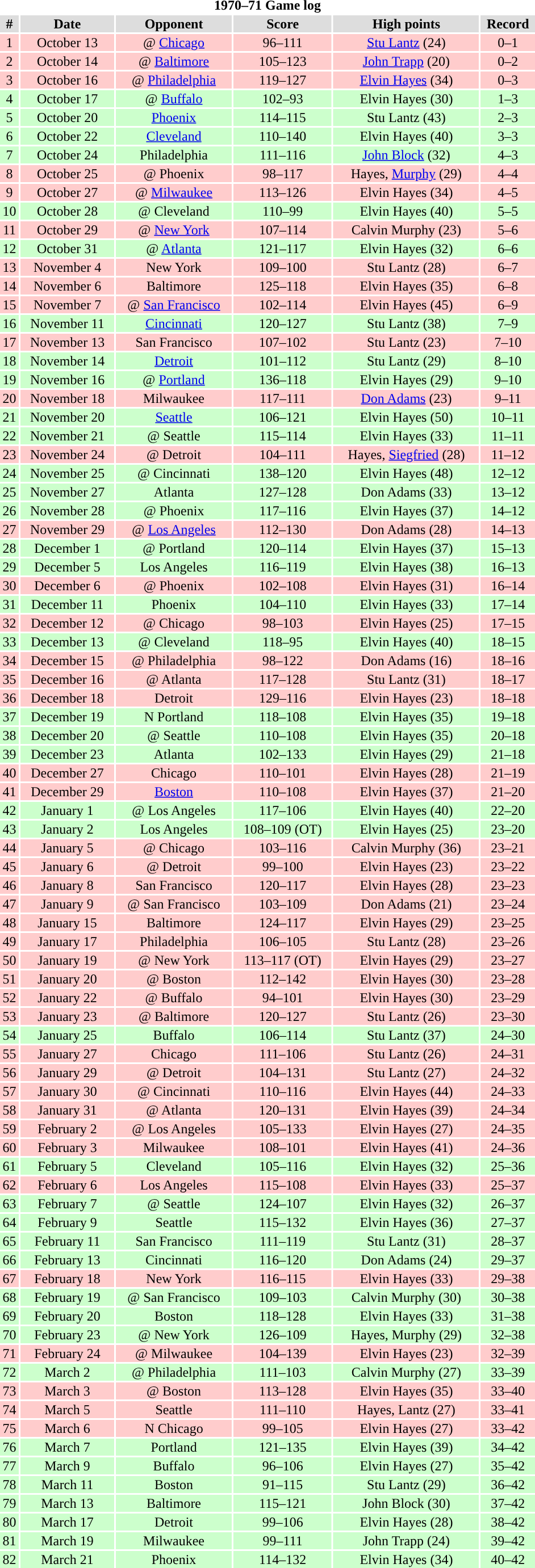<table class="toccolours collapsible" width=50% style="clear:both; margin:1.5em auto; text-align:center">
<tr>
<th colspan=11>1970–71 Game log</th>
</tr>
<tr align="center" bgcolor="#dddddd">
<td><strong>#</strong></td>
<td><strong>Date</strong></td>
<td><strong>Opponent</strong></td>
<td><strong>Score</strong></td>
<td><strong>High points</strong></td>
<td><strong>Record</strong></td>
</tr>
<tr align="center" bgcolor="ffcccc">
<td>1</td>
<td>October 13</td>
<td>@ <a href='#'>Chicago</a></td>
<td>96–111</td>
<td><a href='#'>Stu Lantz</a> (24)</td>
<td>0–1</td>
</tr>
<tr align="center" bgcolor="ffcccc">
<td>2</td>
<td>October 14</td>
<td>@ <a href='#'>Baltimore</a></td>
<td>105–123</td>
<td><a href='#'>John Trapp</a> (20)</td>
<td>0–2</td>
</tr>
<tr align="center" bgcolor="ffcccc">
<td>3</td>
<td>October 16</td>
<td>@ <a href='#'>Philadelphia</a></td>
<td>119–127</td>
<td><a href='#'>Elvin Hayes</a> (34)</td>
<td>0–3</td>
</tr>
<tr align="center" bgcolor="ccffcc">
<td>4</td>
<td>October 17</td>
<td>@ <a href='#'>Buffalo</a></td>
<td>102–93</td>
<td>Elvin Hayes (30)</td>
<td>1–3</td>
</tr>
<tr align="center" bgcolor="ccffcc">
<td>5</td>
<td>October 20</td>
<td><a href='#'>Phoenix</a></td>
<td>114–115</td>
<td>Stu Lantz (43)</td>
<td>2–3</td>
</tr>
<tr align="center" bgcolor="ccffcc">
<td>6</td>
<td>October 22</td>
<td><a href='#'>Cleveland</a></td>
<td>110–140</td>
<td>Elvin Hayes (40)</td>
<td>3–3</td>
</tr>
<tr align="center" bgcolor="ccffcc">
<td>7</td>
<td>October 24</td>
<td>Philadelphia</td>
<td>111–116</td>
<td><a href='#'>John Block</a> (32)</td>
<td>4–3</td>
</tr>
<tr align="center" bgcolor="ffcccc">
<td>8</td>
<td>October 25</td>
<td>@ Phoenix</td>
<td>98–117</td>
<td>Hayes, <a href='#'>Murphy</a> (29)</td>
<td>4–4</td>
</tr>
<tr align="center" bgcolor="ffcccc">
<td>9</td>
<td>October 27</td>
<td>@ <a href='#'>Milwaukee</a></td>
<td>113–126</td>
<td>Elvin Hayes (34)</td>
<td>4–5</td>
</tr>
<tr align="center" bgcolor="ccffcc">
<td>10</td>
<td>October 28</td>
<td>@ Cleveland</td>
<td>110–99</td>
<td>Elvin Hayes (40)</td>
<td>5–5</td>
</tr>
<tr align="center" bgcolor="ffcccc">
<td>11</td>
<td>October 29</td>
<td>@ <a href='#'>New York</a></td>
<td>107–114</td>
<td>Calvin Murphy (23)</td>
<td>5–6</td>
</tr>
<tr align="center" bgcolor="ccffcc">
<td>12</td>
<td>October 31</td>
<td>@ <a href='#'>Atlanta</a></td>
<td>121–117</td>
<td>Elvin Hayes (32)</td>
<td>6–6</td>
</tr>
<tr align="center" bgcolor="ffcccc">
<td>13</td>
<td>November 4</td>
<td>New York</td>
<td>109–100</td>
<td>Stu Lantz (28)</td>
<td>6–7</td>
</tr>
<tr align="center" bgcolor="ffcccc">
<td>14</td>
<td>November 6</td>
<td>Baltimore</td>
<td>125–118</td>
<td>Elvin Hayes (35)</td>
<td>6–8</td>
</tr>
<tr align="center" bgcolor="ffcccc">
<td>15</td>
<td>November 7</td>
<td>@ <a href='#'>San Francisco</a></td>
<td>102–114</td>
<td>Elvin Hayes (45)</td>
<td>6–9</td>
</tr>
<tr align="center" bgcolor="ccffcc">
<td>16</td>
<td>November 11</td>
<td><a href='#'>Cincinnati</a></td>
<td>120–127</td>
<td>Stu Lantz (38)</td>
<td>7–9</td>
</tr>
<tr align="center" bgcolor="ffcccc">
<td>17</td>
<td>November 13</td>
<td>San Francisco</td>
<td>107–102</td>
<td>Stu Lantz (23)</td>
<td>7–10</td>
</tr>
<tr align="center" bgcolor="ccffcc">
<td>18</td>
<td>November 14</td>
<td><a href='#'>Detroit</a></td>
<td>101–112</td>
<td>Stu Lantz (29)</td>
<td>8–10</td>
</tr>
<tr align="center" bgcolor="ccffcc">
<td>19</td>
<td>November 16</td>
<td>@ <a href='#'>Portland</a></td>
<td>136–118</td>
<td>Elvin Hayes (29)</td>
<td>9–10</td>
</tr>
<tr align="center" bgcolor="ffcccc">
<td>20</td>
<td>November 18</td>
<td>Milwaukee</td>
<td>117–111</td>
<td><a href='#'>Don Adams</a> (23)</td>
<td>9–11</td>
</tr>
<tr align="center" bgcolor="ccffcc">
<td>21</td>
<td>November 20</td>
<td><a href='#'>Seattle</a></td>
<td>106–121</td>
<td>Elvin Hayes (50)</td>
<td>10–11</td>
</tr>
<tr align="center" bgcolor="ccffcc">
<td>22</td>
<td>November 21</td>
<td>@ Seattle</td>
<td>115–114</td>
<td>Elvin Hayes (33)</td>
<td>11–11</td>
</tr>
<tr align="center" bgcolor="ffcccc">
<td>23</td>
<td>November 24</td>
<td>@ Detroit</td>
<td>104–111</td>
<td>Hayes, <a href='#'>Siegfried</a> (28)</td>
<td>11–12</td>
</tr>
<tr align="center" bgcolor="ccffcc">
<td>24</td>
<td>November 25</td>
<td>@ Cincinnati</td>
<td>138–120</td>
<td>Elvin Hayes (48)</td>
<td>12–12</td>
</tr>
<tr align="center" bgcolor="ccffcc">
<td>25</td>
<td>November 27</td>
<td>Atlanta</td>
<td>127–128</td>
<td>Don Adams (33)</td>
<td>13–12</td>
</tr>
<tr align="center" bgcolor="ccffcc">
<td>26</td>
<td>November 28</td>
<td>@ Phoenix</td>
<td>117–116</td>
<td>Elvin Hayes (37)</td>
<td>14–12</td>
</tr>
<tr align="center" bgcolor="ffcccc">
<td>27</td>
<td>November 29</td>
<td>@ <a href='#'>Los Angeles</a></td>
<td>112–130</td>
<td>Don Adams (28)</td>
<td>14–13</td>
</tr>
<tr align="center" bgcolor="ccffcc">
<td>28</td>
<td>December 1</td>
<td>@ Portland</td>
<td>120–114</td>
<td>Elvin Hayes (37)</td>
<td>15–13</td>
</tr>
<tr align="center" bgcolor="ccffcc">
<td>29</td>
<td>December 5</td>
<td>Los Angeles</td>
<td>116–119</td>
<td>Elvin Hayes (38)</td>
<td>16–13</td>
</tr>
<tr align="center" bgcolor="ffcccc">
<td>30</td>
<td>December 6</td>
<td>@ Phoenix</td>
<td>102–108</td>
<td>Elvin Hayes (31)</td>
<td>16–14</td>
</tr>
<tr align="center" bgcolor="ccffcc">
<td>31</td>
<td>December 11</td>
<td>Phoenix</td>
<td>104–110</td>
<td>Elvin Hayes (33)</td>
<td>17–14</td>
</tr>
<tr align="center" bgcolor="ffcccc">
<td>32</td>
<td>December 12</td>
<td>@ Chicago</td>
<td>98–103</td>
<td>Elvin Hayes (25)</td>
<td>17–15</td>
</tr>
<tr align="center" bgcolor="ccffcc">
<td>33</td>
<td>December 13</td>
<td>@ Cleveland</td>
<td>118–95</td>
<td>Elvin Hayes (40)</td>
<td>18–15</td>
</tr>
<tr align="center" bgcolor="ffcccc">
<td>34</td>
<td>December 15</td>
<td>@ Philadelphia</td>
<td>98–122</td>
<td>Don Adams (16)</td>
<td>18–16</td>
</tr>
<tr align="center" bgcolor="ffcccc">
<td>35</td>
<td>December 16</td>
<td>@ Atlanta</td>
<td>117–128</td>
<td>Stu Lantz (31)</td>
<td>18–17</td>
</tr>
<tr align="center" bgcolor="ffcccc">
<td>36</td>
<td>December 18</td>
<td>Detroit</td>
<td>129–116</td>
<td>Elvin Hayes (23)</td>
<td>18–18</td>
</tr>
<tr align="center" bgcolor="ccffcc">
<td>37</td>
<td>December 19</td>
<td>N Portland</td>
<td>118–108</td>
<td>Elvin Hayes (35)</td>
<td>19–18</td>
</tr>
<tr align="center" bgcolor="ccffcc">
<td>38</td>
<td>December 20</td>
<td>@ Seattle</td>
<td>110–108</td>
<td>Elvin Hayes (35)</td>
<td>20–18</td>
</tr>
<tr align="center" bgcolor="ccffcc">
<td>39</td>
<td>December 23</td>
<td>Atlanta</td>
<td>102–133</td>
<td>Elvin Hayes (29)</td>
<td>21–18</td>
</tr>
<tr align="center" bgcolor="ffcccc">
<td>40</td>
<td>December 27</td>
<td>Chicago</td>
<td>110–101</td>
<td>Elvin Hayes (28)</td>
<td>21–19</td>
</tr>
<tr align="center" bgcolor="ffcccc">
<td>41</td>
<td>December 29</td>
<td><a href='#'>Boston</a></td>
<td>110–108</td>
<td>Elvin Hayes (37)</td>
<td>21–20</td>
</tr>
<tr align="center" bgcolor="ccffcc">
<td>42</td>
<td>January 1</td>
<td>@ Los Angeles</td>
<td>117–106</td>
<td>Elvin Hayes (40)</td>
<td>22–20</td>
</tr>
<tr align="center" bgcolor="ccffcc">
<td>43</td>
<td>January 2</td>
<td>Los Angeles</td>
<td>108–109 (OT)</td>
<td>Elvin Hayes (25)</td>
<td>23–20</td>
</tr>
<tr align="center" bgcolor="ffcccc">
<td>44</td>
<td>January 5</td>
<td>@ Chicago</td>
<td>103–116</td>
<td>Calvin Murphy (36)</td>
<td>23–21</td>
</tr>
<tr align="center" bgcolor="ffcccc">
<td>45</td>
<td>January 6</td>
<td>@ Detroit</td>
<td>99–100</td>
<td>Elvin Hayes (23)</td>
<td>23–22</td>
</tr>
<tr align="center" bgcolor="ffcccc">
<td>46</td>
<td>January 8</td>
<td>San Francisco</td>
<td>120–117</td>
<td>Elvin Hayes (28)</td>
<td>23–23</td>
</tr>
<tr align="center" bgcolor="ffcccc">
<td>47</td>
<td>January 9</td>
<td>@ San Francisco</td>
<td>103–109</td>
<td>Don Adams (21)</td>
<td>23–24</td>
</tr>
<tr align="center" bgcolor="ffcccc">
<td>48</td>
<td>January 15</td>
<td>Baltimore</td>
<td>124–117</td>
<td>Elvin Hayes (29)</td>
<td>23–25</td>
</tr>
<tr align="center" bgcolor="ffcccc">
<td>49</td>
<td>January 17</td>
<td>Philadelphia</td>
<td>106–105</td>
<td>Stu Lantz (28)</td>
<td>23–26</td>
</tr>
<tr align="center" bgcolor="ffcccc">
<td>50</td>
<td>January 19</td>
<td>@ New York</td>
<td>113–117 (OT)</td>
<td>Elvin Hayes (29)</td>
<td>23–27</td>
</tr>
<tr align="center" bgcolor="ffcccc">
<td>51</td>
<td>January 20</td>
<td>@ Boston</td>
<td>112–142</td>
<td>Elvin Hayes (30)</td>
<td>23–28</td>
</tr>
<tr align="center" bgcolor="ffcccc">
<td>52</td>
<td>January 22</td>
<td>@ Buffalo</td>
<td>94–101</td>
<td>Elvin Hayes (30)</td>
<td>23–29</td>
</tr>
<tr align="center" bgcolor="ffcccc">
<td>53</td>
<td>January 23</td>
<td>@ Baltimore</td>
<td>120–127</td>
<td>Stu Lantz (26)</td>
<td>23–30</td>
</tr>
<tr align="center" bgcolor="ccffcc">
<td>54</td>
<td>January 25</td>
<td>Buffalo</td>
<td>106–114</td>
<td>Stu Lantz (37)</td>
<td>24–30</td>
</tr>
<tr align="center" bgcolor="ffcccc">
<td>55</td>
<td>January 27</td>
<td>Chicago</td>
<td>111–106</td>
<td>Stu Lantz (26)</td>
<td>24–31</td>
</tr>
<tr align="center" bgcolor="ffcccc">
<td>56</td>
<td>January 29</td>
<td>@ Detroit</td>
<td>104–131</td>
<td>Stu Lantz (27)</td>
<td>24–32</td>
</tr>
<tr align="center" bgcolor="ffcccc">
<td>57</td>
<td>January 30</td>
<td>@ Cincinnati</td>
<td>110–116</td>
<td>Elvin Hayes (44)</td>
<td>24–33</td>
</tr>
<tr align="center" bgcolor="ffcccc">
<td>58</td>
<td>January 31</td>
<td>@ Atlanta</td>
<td>120–131</td>
<td>Elvin Hayes (39)</td>
<td>24–34</td>
</tr>
<tr align="center" bgcolor="ffcccc">
<td>59</td>
<td>February 2</td>
<td>@ Los Angeles</td>
<td>105–133</td>
<td>Elvin Hayes (27)</td>
<td>24–35</td>
</tr>
<tr align="center" bgcolor="ffcccc">
<td>60</td>
<td>February 3</td>
<td>Milwaukee</td>
<td>108–101</td>
<td>Elvin Hayes (41)</td>
<td>24–36</td>
</tr>
<tr align="center" bgcolor="ccffcc">
<td>61</td>
<td>February 5</td>
<td>Cleveland</td>
<td>105–116</td>
<td>Elvin Hayes (32)</td>
<td>25–36</td>
</tr>
<tr align="center" bgcolor="ffcccc">
<td>62</td>
<td>February 6</td>
<td>Los Angeles</td>
<td>115–108</td>
<td>Elvin Hayes (33)</td>
<td>25–37</td>
</tr>
<tr align="center" bgcolor="ccffcc">
<td>63</td>
<td>February 7</td>
<td>@ Seattle</td>
<td>124–107</td>
<td>Elvin Hayes (32)</td>
<td>26–37</td>
</tr>
<tr align="center" bgcolor="ccffcc">
<td>64</td>
<td>February 9</td>
<td>Seattle</td>
<td>115–132</td>
<td>Elvin Hayes (36)</td>
<td>27–37</td>
</tr>
<tr align="center" bgcolor="ccffcc">
<td>65</td>
<td>February 11</td>
<td>San Francisco</td>
<td>111–119</td>
<td>Stu Lantz (31)</td>
<td>28–37</td>
</tr>
<tr align="center" bgcolor="ccffcc">
<td>66</td>
<td>February 13</td>
<td>Cincinnati</td>
<td>116–120</td>
<td>Don Adams (24)</td>
<td>29–37</td>
</tr>
<tr align="center" bgcolor="ffcccc">
<td>67</td>
<td>February 18</td>
<td>New York</td>
<td>116–115</td>
<td>Elvin Hayes (33)</td>
<td>29–38</td>
</tr>
<tr align="center" bgcolor="ccffcc">
<td>68</td>
<td>February 19</td>
<td>@ San Francisco</td>
<td>109–103</td>
<td>Calvin Murphy (30)</td>
<td>30–38</td>
</tr>
<tr align="center" bgcolor="ccffcc">
<td>69</td>
<td>February 20</td>
<td>Boston</td>
<td>118–128</td>
<td>Elvin Hayes (33)</td>
<td>31–38</td>
</tr>
<tr align="center" bgcolor="ccffcc">
<td>70</td>
<td>February 23</td>
<td>@ New York</td>
<td>126–109</td>
<td>Hayes, Murphy (29)</td>
<td>32–38</td>
</tr>
<tr align="center" bgcolor="ffcccc">
<td>71</td>
<td>February 24</td>
<td>@ Milwaukee</td>
<td>104–139</td>
<td>Elvin Hayes (23)</td>
<td>32–39</td>
</tr>
<tr align="center" bgcolor="ccffcc">
<td>72</td>
<td>March 2</td>
<td>@ Philadelphia</td>
<td>111–103</td>
<td>Calvin Murphy (27)</td>
<td>33–39</td>
</tr>
<tr align="center" bgcolor="ffcccc">
<td>73</td>
<td>March 3</td>
<td>@ Boston</td>
<td>113–128</td>
<td>Elvin Hayes (35)</td>
<td>33–40</td>
</tr>
<tr align="center" bgcolor="ffcccc">
<td>74</td>
<td>March 5</td>
<td>Seattle</td>
<td>111–110</td>
<td>Hayes, Lantz (27)</td>
<td>33–41</td>
</tr>
<tr align="center" bgcolor="ffcccc">
<td>75</td>
<td>March 6</td>
<td>N Chicago</td>
<td>99–105</td>
<td>Elvin Hayes (27)</td>
<td>33–42</td>
</tr>
<tr align="center" bgcolor="ccffcc">
<td>76</td>
<td>March 7</td>
<td>Portland</td>
<td>121–135</td>
<td>Elvin Hayes (39)</td>
<td>34–42</td>
</tr>
<tr align="center" bgcolor="ccffcc">
<td>77</td>
<td>March 9</td>
<td>Buffalo</td>
<td>96–106</td>
<td>Elvin Hayes (27)</td>
<td>35–42</td>
</tr>
<tr align="center" bgcolor="ccffcc">
<td>78</td>
<td>March 11</td>
<td>Boston</td>
<td>91–115</td>
<td>Stu Lantz (29)</td>
<td>36–42</td>
</tr>
<tr align="center" bgcolor="ccffcc">
<td>79</td>
<td>March 13</td>
<td>Baltimore</td>
<td>115–121</td>
<td>John Block (30)</td>
<td>37–42</td>
</tr>
<tr align="center" bgcolor="ccffcc">
<td>80</td>
<td>March 17</td>
<td>Detroit</td>
<td>99–106</td>
<td>Elvin Hayes (28)</td>
<td>38–42</td>
</tr>
<tr align="center" bgcolor="ccffcc">
<td>81</td>
<td>March 19</td>
<td>Milwaukee</td>
<td>99–111</td>
<td>John Trapp (24)</td>
<td>39–42</td>
</tr>
<tr align="center" bgcolor="ccffcc">
<td>82</td>
<td>March 21</td>
<td>Phoenix</td>
<td>114–132</td>
<td>Elvin Hayes (34)</td>
<td>40–42</td>
</tr>
</table>
